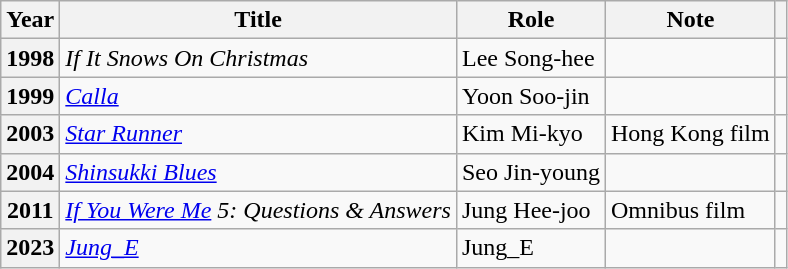<table class="wikitable plainrowheaders sortable">
<tr>
<th scope="col">Year</th>
<th scope="col">Title</th>
<th scope="col">Role</th>
<th scope="col" class="unsortable">Note</th>
<th scope="col" class="unsortable"></th>
</tr>
<tr>
<th scope="row">1998</th>
<td><em>If It Snows On Christmas</em></td>
<td>Lee Song-hee</td>
<td></td>
<td style="text-align:center"></td>
</tr>
<tr>
<th scope="row">1999</th>
<td><em><a href='#'>Calla</a></em></td>
<td>Yoon Soo-jin</td>
<td></td>
<td style="text-align:center"></td>
</tr>
<tr>
<th scope="row">2003</th>
<td><em><a href='#'>Star Runner</a></em></td>
<td>Kim Mi-kyo</td>
<td>Hong Kong film</td>
<td style="text-align:center"></td>
</tr>
<tr>
<th scope="row">2004</th>
<td><em><a href='#'>Shinsukki Blues</a></em></td>
<td>Seo Jin-young</td>
<td></td>
<td style="text-align:center"></td>
</tr>
<tr>
<th scope="row">2011</th>
<td><em><a href='#'>If You Were Me</a> 5: Questions & Answers</em></td>
<td>Jung Hee-joo</td>
<td>Omnibus film</td>
<td style="text-align:center"></td>
</tr>
<tr>
<th scope="row">2023</th>
<td><em><a href='#'>Jung_E</a></em></td>
<td>Jung_E</td>
<td></td>
<td style="text-align:center"></td>
</tr>
</table>
